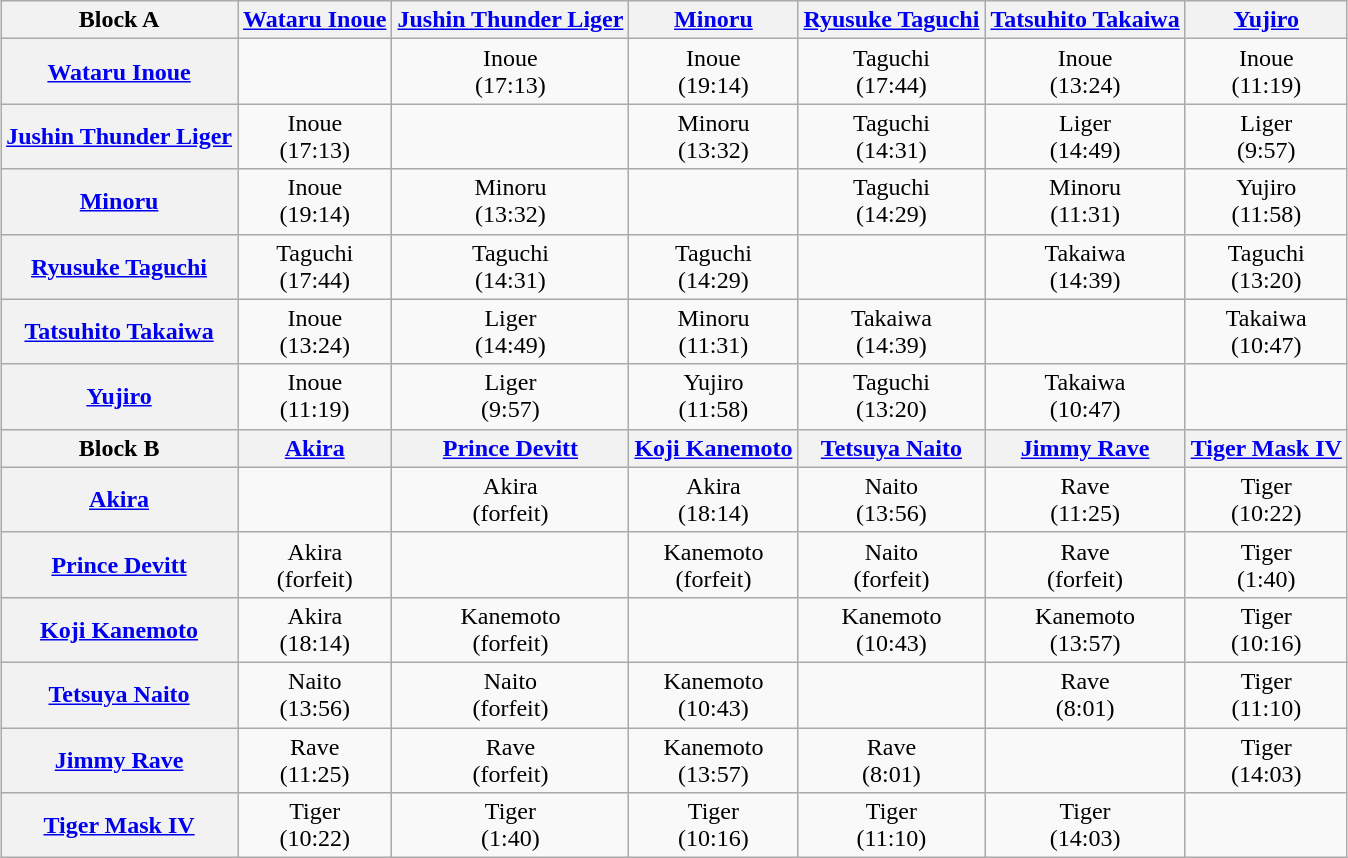<table class="wikitable" style="margin: 1em auto 1em auto;text-align:center">
<tr align="center">
<th>Block A</th>
<th><a href='#'>Wataru Inoue</a></th>
<th><a href='#'>Jushin Thunder Liger</a></th>
<th><a href='#'>Minoru</a></th>
<th><a href='#'>Ryusuke Taguchi</a></th>
<th><a href='#'>Tatsuhito Takaiwa</a></th>
<th><a href='#'>Yujiro</a></th>
</tr>
<tr align="center">
<th><a href='#'>Wataru Inoue</a></th>
<td></td>
<td>Inoue<br>(17:13)</td>
<td>Inoue<br>(19:14)</td>
<td>Taguchi<br>(17:44)</td>
<td>Inoue<br>(13:24)</td>
<td>Inoue<br>(11:19)</td>
</tr>
<tr align="center">
<th><a href='#'>Jushin Thunder Liger</a></th>
<td>Inoue<br>(17:13)</td>
<td></td>
<td>Minoru<br>(13:32)</td>
<td>Taguchi<br>(14:31)</td>
<td>Liger<br>(14:49)</td>
<td>Liger<br>(9:57)</td>
</tr>
<tr align="center">
<th><a href='#'>Minoru</a></th>
<td>Inoue<br>(19:14)</td>
<td>Minoru<br>(13:32)</td>
<td></td>
<td>Taguchi<br>(14:29)</td>
<td>Minoru<br>(11:31)</td>
<td>Yujiro<br>(11:58)</td>
</tr>
<tr align="center">
<th><a href='#'>Ryusuke Taguchi</a></th>
<td>Taguchi<br>(17:44)</td>
<td>Taguchi<br>(14:31)</td>
<td>Taguchi<br>(14:29)</td>
<td></td>
<td>Takaiwa<br>(14:39)</td>
<td>Taguchi<br>(13:20)</td>
</tr>
<tr align="center">
<th><a href='#'>Tatsuhito Takaiwa</a></th>
<td>Inoue<br>(13:24)</td>
<td>Liger<br>(14:49)</td>
<td>Minoru<br>(11:31)</td>
<td>Takaiwa<br>(14:39)</td>
<td></td>
<td>Takaiwa<br>(10:47)</td>
</tr>
<tr align="center">
<th><a href='#'>Yujiro</a></th>
<td>Inoue<br>(11:19)</td>
<td>Liger<br>(9:57)</td>
<td>Yujiro<br>(11:58)</td>
<td>Taguchi<br>(13:20)</td>
<td>Takaiwa<br>(10:47)</td>
<td></td>
</tr>
<tr align="center">
<th>Block B</th>
<th><a href='#'>Akira</a></th>
<th><a href='#'>Prince Devitt</a></th>
<th><a href='#'>Koji Kanemoto</a></th>
<th><a href='#'>Tetsuya Naito</a></th>
<th><a href='#'>Jimmy Rave</a></th>
<th><a href='#'>Tiger Mask IV</a></th>
</tr>
<tr align="center">
<th><a href='#'>Akira</a></th>
<td></td>
<td>Akira<br>(forfeit)</td>
<td>Akira<br>(18:14)</td>
<td>Naito<br>(13:56)</td>
<td>Rave<br>(11:25)</td>
<td>Tiger<br>(10:22)</td>
</tr>
<tr align="center">
<th><a href='#'>Prince Devitt</a></th>
<td>Akira<br>(forfeit)</td>
<td></td>
<td>Kanemoto<br>(forfeit)</td>
<td>Naito<br>(forfeit)</td>
<td>Rave<br>(forfeit)</td>
<td>Tiger<br>(1:40)</td>
</tr>
<tr align="center">
<th><a href='#'>Koji Kanemoto</a></th>
<td>Akira<br>(18:14)</td>
<td>Kanemoto<br>(forfeit)</td>
<td></td>
<td>Kanemoto<br>(10:43)</td>
<td>Kanemoto<br>(13:57)</td>
<td>Tiger<br>(10:16)</td>
</tr>
<tr align="center">
<th><a href='#'>Tetsuya Naito</a></th>
<td>Naito<br>(13:56)</td>
<td>Naito<br>(forfeit)</td>
<td>Kanemoto<br>(10:43)</td>
<td></td>
<td>Rave<br>(8:01)</td>
<td>Tiger<br>(11:10)</td>
</tr>
<tr align="center">
<th><a href='#'>Jimmy Rave</a></th>
<td>Rave<br>(11:25)</td>
<td>Rave<br>(forfeit)</td>
<td>Kanemoto<br>(13:57)</td>
<td>Rave<br>(8:01)</td>
<td></td>
<td>Tiger<br>(14:03)</td>
</tr>
<tr align="center">
<th><a href='#'>Tiger Mask IV</a></th>
<td>Tiger<br>(10:22)</td>
<td>Tiger<br>(1:40)</td>
<td>Tiger<br>(10:16)</td>
<td>Tiger<br>(11:10)</td>
<td>Tiger<br>(14:03)</td>
<td></td>
</tr>
</table>
